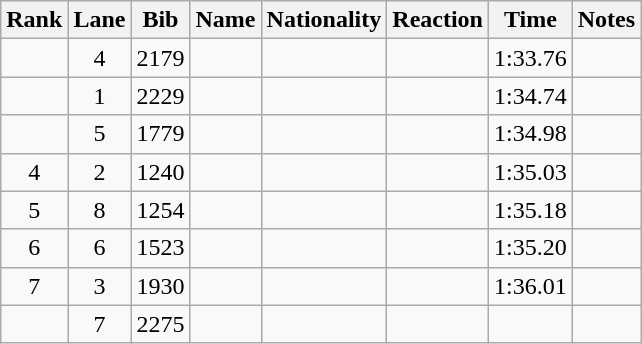<table class="wikitable sortable" style="text-align:center">
<tr>
<th>Rank</th>
<th>Lane</th>
<th>Bib</th>
<th>Name</th>
<th>Nationality</th>
<th>Reaction</th>
<th>Time</th>
<th>Notes</th>
</tr>
<tr>
<td></td>
<td>4</td>
<td>2179</td>
<td align=left></td>
<td align=left></td>
<td></td>
<td>1:33.76</td>
<td></td>
</tr>
<tr>
<td></td>
<td>1</td>
<td>2229</td>
<td align=left></td>
<td align=left></td>
<td></td>
<td>1:34.74</td>
<td></td>
</tr>
<tr>
<td></td>
<td>5</td>
<td>1779</td>
<td align=left></td>
<td align=left></td>
<td></td>
<td>1:34.98</td>
<td></td>
</tr>
<tr>
<td>4</td>
<td>2</td>
<td>1240</td>
<td align=left></td>
<td align=left></td>
<td></td>
<td>1:35.03</td>
<td></td>
</tr>
<tr>
<td>5</td>
<td>8</td>
<td>1254</td>
<td align=left></td>
<td align=left></td>
<td></td>
<td>1:35.18</td>
<td></td>
</tr>
<tr>
<td>6</td>
<td>6</td>
<td>1523</td>
<td align=left></td>
<td align=left></td>
<td></td>
<td>1:35.20</td>
<td></td>
</tr>
<tr>
<td>7</td>
<td>3</td>
<td>1930</td>
<td align=left></td>
<td align=left></td>
<td></td>
<td>1:36.01</td>
<td></td>
</tr>
<tr>
<td></td>
<td>7</td>
<td>2275</td>
<td align=left></td>
<td align=left></td>
<td></td>
<td></td>
<td><strong></strong></td>
</tr>
</table>
